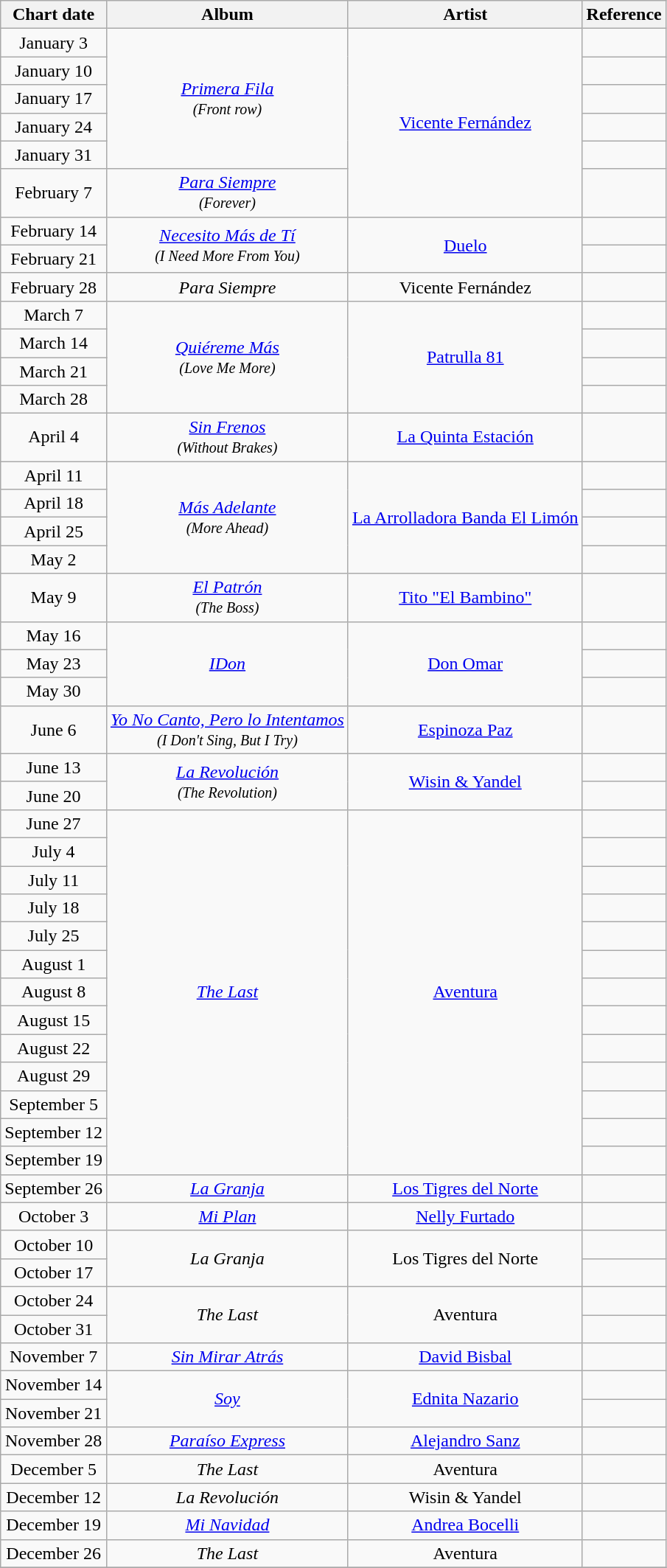<table class="wikitable" style="text-align: center">
<tr>
<th>Chart date</th>
<th>Album</th>
<th>Artist</th>
<th class="unsortable">Reference</th>
</tr>
<tr>
<td>January 3</td>
<td rowspan="5"><em><a href='#'>Primera Fila</a></em> <br><small><em>(Front row)</em></small></td>
<td rowspan="6"><a href='#'>Vicente Fernández</a></td>
<td></td>
</tr>
<tr>
<td>January 10</td>
<td></td>
</tr>
<tr>
<td>January 17</td>
<td></td>
</tr>
<tr>
<td>January 24</td>
<td></td>
</tr>
<tr>
<td>January 31</td>
<td></td>
</tr>
<tr>
<td>February 7</td>
<td><em><a href='#'>Para Siempre</a></em> <br><small><em>(Forever)</em></small></td>
<td></td>
</tr>
<tr>
<td>February 14</td>
<td rowspan="2"><em><a href='#'>Necesito Más de Tí</a></em> <br><small><em>(I Need More From You)</em></small></td>
<td rowspan="2"><a href='#'>Duelo</a></td>
<td></td>
</tr>
<tr>
<td>February 21</td>
<td></td>
</tr>
<tr>
<td>February 28</td>
<td><em>Para Siempre</em></td>
<td>Vicente Fernández</td>
<td></td>
</tr>
<tr>
<td>March 7</td>
<td rowspan="4"><em><a href='#'>Quiéreme Más</a></em> <br><small><em>(Love Me More)</em></small></td>
<td rowspan="4"><a href='#'>Patrulla 81</a></td>
<td></td>
</tr>
<tr>
<td>March 14</td>
<td></td>
</tr>
<tr>
<td>March 21</td>
<td></td>
</tr>
<tr>
<td>March 28</td>
<td></td>
</tr>
<tr>
<td>April 4</td>
<td><em><a href='#'>Sin Frenos</a></em> <br><small><em>(Without Brakes)</em></small></td>
<td><a href='#'>La Quinta Estación</a></td>
<td></td>
</tr>
<tr>
<td>April 11</td>
<td rowspan="4"><em><a href='#'>Más Adelante</a></em> <br><small><em>(More Ahead)</em></small></td>
<td rowspan="4"><a href='#'>La Arrolladora Banda El Limón</a></td>
<td></td>
</tr>
<tr>
<td>April 18</td>
<td></td>
</tr>
<tr>
<td>April 25</td>
<td></td>
</tr>
<tr>
<td>May 2</td>
<td></td>
</tr>
<tr>
<td>May 9</td>
<td><em><a href='#'>El Patrón</a></em> <br><small><em>(The Boss)</em></small></td>
<td><a href='#'>Tito "El Bambino"</a></td>
<td></td>
</tr>
<tr>
<td>May 16</td>
<td rowspan="3"><em><a href='#'>IDon</a></em></td>
<td rowspan="3"><a href='#'>Don Omar</a></td>
<td></td>
</tr>
<tr>
<td>May 23</td>
<td></td>
</tr>
<tr>
<td>May 30</td>
<td></td>
</tr>
<tr>
<td>June 6</td>
<td><em><a href='#'>Yo No Canto, Pero lo Intentamos</a></em> <br><small><em>(I Don't Sing, But I Try)</em></small></td>
<td><a href='#'>Espinoza Paz</a></td>
<td></td>
</tr>
<tr>
<td>June 13</td>
<td rowspan="2"><em><a href='#'>La Revolución</a></em> <br><small><em>(The Revolution)</em></small></td>
<td rowspan="2"><a href='#'>Wisin & Yandel</a></td>
<td></td>
</tr>
<tr>
<td>June 20</td>
<td></td>
</tr>
<tr>
<td>June 27</td>
<td rowspan="13"><em><a href='#'>The Last</a></em></td>
<td rowspan="13"><a href='#'>Aventura</a></td>
<td></td>
</tr>
<tr>
<td>July 4</td>
<td></td>
</tr>
<tr>
<td>July 11</td>
<td></td>
</tr>
<tr>
<td>July 18</td>
<td></td>
</tr>
<tr>
<td>July 25</td>
<td></td>
</tr>
<tr>
<td>August 1</td>
<td></td>
</tr>
<tr>
<td>August 8</td>
<td></td>
</tr>
<tr>
<td>August 15</td>
<td></td>
</tr>
<tr>
<td>August 22</td>
<td></td>
</tr>
<tr>
<td>August 29</td>
<td></td>
</tr>
<tr>
<td>September 5</td>
<td></td>
</tr>
<tr>
<td>September 12</td>
<td></td>
</tr>
<tr>
<td>September 19</td>
<td></td>
</tr>
<tr>
<td>September 26</td>
<td><em><a href='#'>La Granja</a></em></td>
<td><a href='#'>Los Tigres del Norte</a></td>
<td></td>
</tr>
<tr>
<td>October 3</td>
<td><em><a href='#'>Mi Plan</a></em></td>
<td><a href='#'>Nelly Furtado</a></td>
<td></td>
</tr>
<tr>
<td>October 10</td>
<td rowspan="2"><em>La Granja</em></td>
<td rowspan="2">Los Tigres del Norte</td>
<td></td>
</tr>
<tr>
<td>October 17</td>
<td></td>
</tr>
<tr>
<td>October 24</td>
<td rowspan="2"><em>The Last</em></td>
<td rowspan="2">Aventura</td>
<td></td>
</tr>
<tr>
<td>October 31</td>
<td></td>
</tr>
<tr>
<td>November 7</td>
<td><em><a href='#'>Sin Mirar Atrás</a></em></td>
<td><a href='#'>David Bisbal</a></td>
<td></td>
</tr>
<tr>
<td>November 14</td>
<td rowspan="2"><em><a href='#'>Soy</a></em></td>
<td rowspan="2"><a href='#'>Ednita Nazario</a></td>
<td></td>
</tr>
<tr>
<td>November 21</td>
<td></td>
</tr>
<tr>
<td>November 28</td>
<td><em><a href='#'>Paraíso Express</a></em></td>
<td><a href='#'>Alejandro Sanz</a></td>
<td></td>
</tr>
<tr>
<td>December 5</td>
<td><em>The Last</em></td>
<td>Aventura</td>
<td></td>
</tr>
<tr>
<td>December 12</td>
<td><em>La Revolución</em></td>
<td>Wisin & Yandel</td>
<td></td>
</tr>
<tr>
<td>December 19</td>
<td><em><a href='#'>Mi Navidad</a></em></td>
<td><a href='#'>Andrea Bocelli</a></td>
<td></td>
</tr>
<tr>
<td>December 26</td>
<td><em>The Last</em></td>
<td>Aventura</td>
<td></td>
</tr>
<tr>
</tr>
</table>
